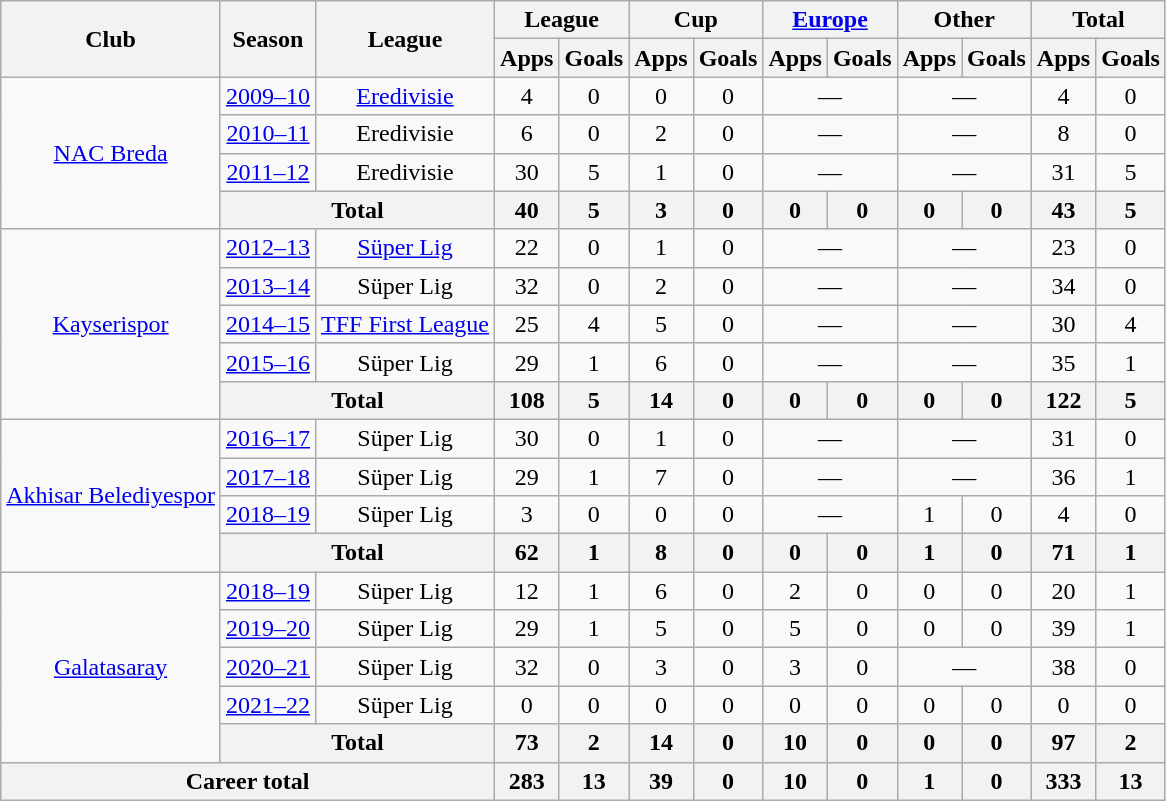<table class="wikitable" style="text-align: center;">
<tr>
<th rowspan="2">Club</th>
<th rowspan="2">Season</th>
<th rowspan="2">League</th>
<th colspan="2">League</th>
<th colspan="2">Cup</th>
<th colspan="2"><a href='#'>Europe</a></th>
<th colspan="2">Other</th>
<th colspan="2">Total</th>
</tr>
<tr>
<th>Apps</th>
<th>Goals</th>
<th>Apps</th>
<th>Goals</th>
<th>Apps</th>
<th>Goals</th>
<th>Apps</th>
<th>Goals</th>
<th>Apps</th>
<th>Goals</th>
</tr>
<tr>
<td rowspan="4"><a href='#'>NAC Breda</a></td>
<td><a href='#'>2009–10</a></td>
<td><a href='#'>Eredivisie</a></td>
<td>4</td>
<td>0</td>
<td>0</td>
<td>0</td>
<td colspan="2">—</td>
<td colspan="2">—</td>
<td>4</td>
<td>0</td>
</tr>
<tr>
<td><a href='#'>2010–11</a></td>
<td>Eredivisie</td>
<td>6</td>
<td>0</td>
<td>2</td>
<td>0</td>
<td colspan="2">—</td>
<td colspan="2">—</td>
<td>8</td>
<td>0</td>
</tr>
<tr>
<td><a href='#'>2011–12</a></td>
<td>Eredivisie</td>
<td>30</td>
<td>5</td>
<td>1</td>
<td>0</td>
<td colspan="2">—</td>
<td colspan="2">—</td>
<td>31</td>
<td>5</td>
</tr>
<tr>
<th colspan="2">Total</th>
<th>40</th>
<th>5</th>
<th>3</th>
<th>0</th>
<th>0</th>
<th>0</th>
<th>0</th>
<th>0</th>
<th>43</th>
<th>5</th>
</tr>
<tr>
<td rowspan="5"><a href='#'>Kayserispor</a></td>
<td><a href='#'>2012–13</a></td>
<td><a href='#'>Süper Lig</a></td>
<td>22</td>
<td>0</td>
<td>1</td>
<td>0</td>
<td colspan="2">—</td>
<td colspan="2">—</td>
<td>23</td>
<td>0</td>
</tr>
<tr>
<td><a href='#'>2013–14</a></td>
<td>Süper Lig</td>
<td>32</td>
<td>0</td>
<td>2</td>
<td>0</td>
<td colspan="2">—</td>
<td colspan="2">—</td>
<td>34</td>
<td>0</td>
</tr>
<tr>
<td><a href='#'>2014–15</a></td>
<td><a href='#'>TFF First League</a></td>
<td>25</td>
<td>4</td>
<td>5</td>
<td>0</td>
<td colspan="2">—</td>
<td colspan="2">—</td>
<td>30</td>
<td>4</td>
</tr>
<tr>
<td><a href='#'>2015–16</a></td>
<td>Süper Lig</td>
<td>29</td>
<td>1</td>
<td>6</td>
<td>0</td>
<td colspan="2">—</td>
<td colspan="2">—</td>
<td>35</td>
<td>1</td>
</tr>
<tr>
<th colspan="2">Total</th>
<th>108</th>
<th>5</th>
<th>14</th>
<th>0</th>
<th>0</th>
<th>0</th>
<th>0</th>
<th>0</th>
<th>122</th>
<th>5</th>
</tr>
<tr>
<td rowspan="4"><a href='#'>Akhisar Belediyespor</a></td>
<td><a href='#'>2016–17</a></td>
<td>Süper Lig</td>
<td>30</td>
<td>0</td>
<td>1</td>
<td>0</td>
<td colspan="2">—</td>
<td colspan="2">—</td>
<td>31</td>
<td>0</td>
</tr>
<tr>
<td><a href='#'>2017–18</a></td>
<td>Süper Lig</td>
<td>29</td>
<td>1</td>
<td>7</td>
<td>0</td>
<td colspan="2">—</td>
<td colspan="2">—</td>
<td>36</td>
<td>1</td>
</tr>
<tr>
<td><a href='#'>2018–19</a></td>
<td>Süper Lig</td>
<td>3</td>
<td>0</td>
<td>0</td>
<td>0</td>
<td colspan="2">—</td>
<td>1</td>
<td>0</td>
<td>4</td>
<td>0</td>
</tr>
<tr>
<th colspan="2">Total</th>
<th>62</th>
<th>1</th>
<th>8</th>
<th>0</th>
<th>0</th>
<th>0</th>
<th>1</th>
<th>0</th>
<th>71</th>
<th>1</th>
</tr>
<tr>
<td rowspan="5"><a href='#'>Galatasaray</a></td>
<td><a href='#'>2018–19</a></td>
<td>Süper Lig</td>
<td>12</td>
<td>1</td>
<td>6</td>
<td>0</td>
<td>2</td>
<td>0</td>
<td>0</td>
<td>0</td>
<td>20</td>
<td>1</td>
</tr>
<tr>
<td><a href='#'>2019–20</a></td>
<td>Süper Lig</td>
<td>29</td>
<td>1</td>
<td>5</td>
<td>0</td>
<td>5</td>
<td>0</td>
<td>0</td>
<td>0</td>
<td>39</td>
<td>1</td>
</tr>
<tr>
<td><a href='#'>2020–21</a></td>
<td>Süper Lig</td>
<td>32</td>
<td>0</td>
<td>3</td>
<td>0</td>
<td>3</td>
<td>0</td>
<td colspan="2">—</td>
<td>38</td>
<td>0</td>
</tr>
<tr>
<td><a href='#'>2021–22</a></td>
<td>Süper Lig</td>
<td>0</td>
<td>0</td>
<td>0</td>
<td>0</td>
<td>0</td>
<td>0</td>
<td>0</td>
<td>0</td>
<td>0</td>
<td>0</td>
</tr>
<tr>
<th colspan="2">Total</th>
<th>73</th>
<th>2</th>
<th>14</th>
<th>0</th>
<th>10</th>
<th>0</th>
<th>0</th>
<th>0</th>
<th>97</th>
<th>2</th>
</tr>
<tr>
<th colspan="3">Career total</th>
<th>283</th>
<th>13</th>
<th>39</th>
<th>0</th>
<th>10</th>
<th>0</th>
<th>1</th>
<th>0</th>
<th>333</th>
<th>13</th>
</tr>
</table>
